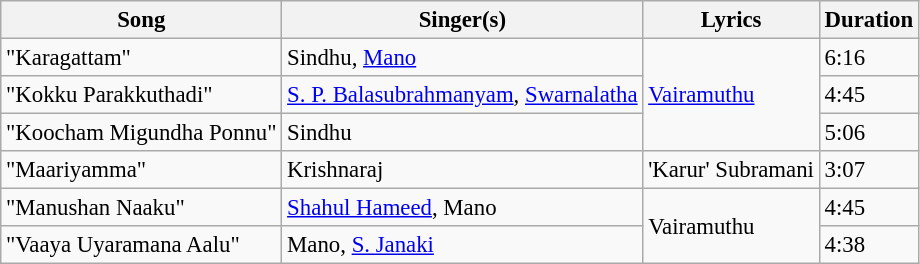<table class="wikitable" style="font-size:95%;">
<tr>
<th>Song</th>
<th>Singer(s)</th>
<th>Lyrics</th>
<th>Duration</th>
</tr>
<tr>
<td>"Karagattam"</td>
<td>Sindhu, <a href='#'>Mano</a></td>
<td rowspan=3><a href='#'>Vairamuthu</a></td>
<td>6:16</td>
</tr>
<tr>
<td>"Kokku Parakkuthadi"</td>
<td><a href='#'>S. P. Balasubrahmanyam</a>, <a href='#'>Swarnalatha</a></td>
<td>4:45</td>
</tr>
<tr>
<td>"Koocham Migundha Ponnu"</td>
<td>Sindhu</td>
<td>5:06</td>
</tr>
<tr>
<td>"Maariyamma"</td>
<td>Krishnaraj</td>
<td>'Karur' Subramani</td>
<td>3:07</td>
</tr>
<tr>
<td>"Manushan Naaku"</td>
<td><a href='#'>Shahul Hameed</a>, Mano</td>
<td rowspan=2>Vairamuthu</td>
<td>4:45</td>
</tr>
<tr>
<td>"Vaaya Uyaramana Aalu"</td>
<td>Mano, <a href='#'>S. Janaki</a></td>
<td>4:38</td>
</tr>
</table>
